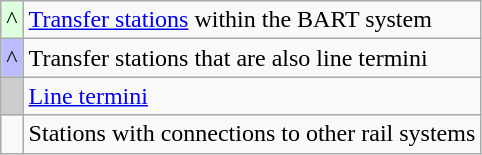<table class="wikitable sortable" style="font-size:100%">
<tr>
<td style="background-color:#DDFFDD">^</td>
<td><a href='#'>Transfer stations</a> within the BART system</td>
</tr>
<tr>
<td style="background-color:#BBBBFF">^</td>
<td>Transfer stations that are also line termini</td>
</tr>
<tr>
<td style="background-color:#CCCCCC"></td>
<td><a href='#'>Line termini</a></td>
</tr>
<tr>
<td></td>
<td>Stations with connections to other rail systems</td>
</tr>
</table>
